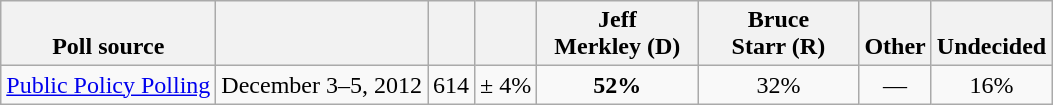<table class="wikitable" style="text-align:center">
<tr valign= bottom>
<th>Poll source</th>
<th></th>
<th></th>
<th></th>
<th style="width:100px;">Jeff<br>Merkley (D)</th>
<th style="width:100px;">Bruce<br>Starr (R)</th>
<th>Other</th>
<th>Undecided</th>
</tr>
<tr>
<td align=left><a href='#'>Public Policy Polling</a></td>
<td>December 3–5, 2012</td>
<td>614</td>
<td>± 4%</td>
<td><strong>52%</strong></td>
<td>32%</td>
<td>—</td>
<td>16%</td>
</tr>
</table>
